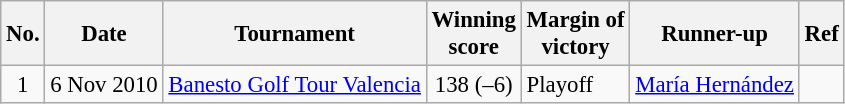<table class="wikitable" style="font-size:95%;">
<tr>
<th>No.</th>
<th>Date</th>
<th>Tournament</th>
<th>Winning<br>score</th>
<th>Margin of<br>victory</th>
<th>Runner-up</th>
<th>Ref</th>
</tr>
<tr>
<td align=center>1</td>
<td align=right>6 Nov 2010</td>
<td><a href='#'>Banesto Golf Tour Valencia</a></td>
<td align=center>138 (–6)</td>
<td>Playoff</td>
<td> <a href='#'>María Hernández</a></td>
<td></td>
</tr>
</table>
